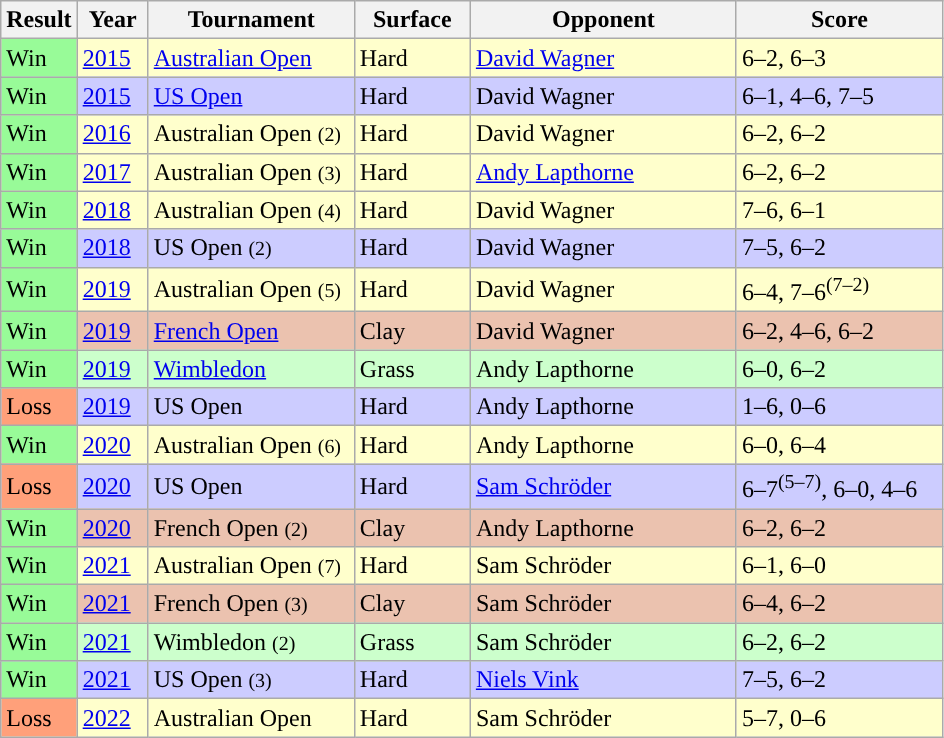<table class="sortable wikitable">
<tr>
<th>Result</th>
<th style="width:40px">Year</th>
<th style="width:130px">Tournament</th>
<th style="width:70px">Surface</th>
<th style="width:170px">Opponent</th>
<th style="width:130px" class="unsortable">Score</th>
</tr>
<tr style="background:#ffc;">
<td style="background:#98FB98;">Win</td>
<td><a href='#'>2015</a></td>
<td><a href='#'>Australian Open</a></td>
<td>Hard</td>
<td> <a href='#'>David Wagner</a></td>
<td>6–2, 6–3</td>
</tr>
<tr style="background:#ccf;">
<td style="background:#98FB98;">Win</td>
<td><a href='#'>2015</a></td>
<td><a href='#'>US Open</a></td>
<td>Hard</td>
<td> David Wagner</td>
<td>6–1, 4–6, 7–5</td>
</tr>
<tr style="background:#ffc;">
<td style="background:#98FB98">Win</td>
<td><a href='#'>2016</a></td>
<td>Australian Open <small>(2)</small></td>
<td>Hard</td>
<td> David Wagner</td>
<td>6–2, 6–2</td>
</tr>
<tr style="background:#ffc;">
<td style="background:#98FB98">Win</td>
<td><a href='#'>2017</a></td>
<td>Australian Open <small>(3)</small></td>
<td>Hard</td>
<td> <a href='#'>Andy Lapthorne</a></td>
<td>6–2, 6–2</td>
</tr>
<tr style="background:#ffc;">
<td style="background:#98FB98">Win</td>
<td><a href='#'>2018</a></td>
<td>Australian Open <small>(4)</small></td>
<td>Hard</td>
<td> David Wagner</td>
<td>7–6, 6–1</td>
</tr>
<tr style="background:#ccf;">
<td style="background:#98FB98;">Win</td>
<td><a href='#'>2018</a></td>
<td>US Open <small>(2)</small></td>
<td>Hard</td>
<td> David Wagner</td>
<td>7–5, 6–2</td>
</tr>
<tr style="background:#ffc;">
<td style="background:#98FB98">Win</td>
<td><a href='#'>2019</a></td>
<td>Australian Open <small>(5)</small></td>
<td>Hard</td>
<td> David Wagner</td>
<td>6–4, 7–6<sup>(7–2)</sup></td>
</tr>
<tr style="background:#ebc2af;">
<td style="background:#98fb98">Win</td>
<td><a href='#'>2019</a></td>
<td><a href='#'>French Open</a></td>
<td>Clay</td>
<td> David Wagner</td>
<td>6–2, 4–6, 6–2</td>
</tr>
<tr style="background:#cfc;">
<td style="background:#98fb98">Win</td>
<td><a href='#'>2019</a></td>
<td><a href='#'>Wimbledon</a></td>
<td>Grass</td>
<td> Andy Lapthorne</td>
<td>6–0, 6–2</td>
</tr>
<tr style="background:#ccf;">
<td style="background:#ffa07a;">Loss</td>
<td><a href='#'>2019</a></td>
<td>US Open</td>
<td>Hard</td>
<td> Andy Lapthorne</td>
<td>1–6, 0–6</td>
</tr>
<tr style="background:#ffc;">
<td style="background:#98FB98">Win</td>
<td><a href='#'>2020</a></td>
<td>Australian Open <small>(6)</small></td>
<td>Hard</td>
<td> Andy Lapthorne</td>
<td>6–0, 6–4</td>
</tr>
<tr style="background:#ccf;">
<td style="background:#ffa07a;">Loss</td>
<td><a href='#'>2020</a></td>
<td>US Open</td>
<td>Hard</td>
<td> <a href='#'>Sam Schröder</a></td>
<td>6–7<sup>(5–7)</sup>, 6–0, 4–6</td>
</tr>
<tr style="background:#ebc2af;">
<td style="background:#98fb98">Win</td>
<td><a href='#'>2020</a></td>
<td>French Open <small>(2)</small></td>
<td>Clay</td>
<td> Andy Lapthorne</td>
<td>6–2, 6–2</td>
</tr>
<tr style="background:#ffc;">
<td style="background:#98FB98">Win</td>
<td><a href='#'>2021</a></td>
<td>Australian Open <small>(7)</small></td>
<td>Hard</td>
<td> Sam Schröder</td>
<td>6–1, 6–0</td>
</tr>
<tr style="background:#ebc2af;">
<td style="background:#98fb98">Win</td>
<td><a href='#'>2021</a></td>
<td>French Open <small>(3)</small></td>
<td>Clay</td>
<td> Sam Schröder</td>
<td>6–4, 6–2</td>
</tr>
<tr style="background:#cfc;">
<td style="background:#98fb98">Win</td>
<td><a href='#'>2021</a></td>
<td>Wimbledon <small>(2)</small></td>
<td>Grass</td>
<td> Sam Schröder</td>
<td>6–2, 6–2</td>
</tr>
<tr style="background:#ccf;">
<td style="background:#98FB98;">Win</td>
<td><a href='#'>2021</a></td>
<td>US Open <small>(3)</small></td>
<td>Hard</td>
<td> <a href='#'>Niels Vink</a></td>
<td>7–5, 6–2</td>
</tr>
<tr style="background:#ffc;">
<td style="background:#ffa07a;">Loss</td>
<td><a href='#'>2022</a></td>
<td>Australian Open</td>
<td>Hard</td>
<td> Sam Schröder</td>
<td>5–7, 0–6</td>
</tr>
</table>
